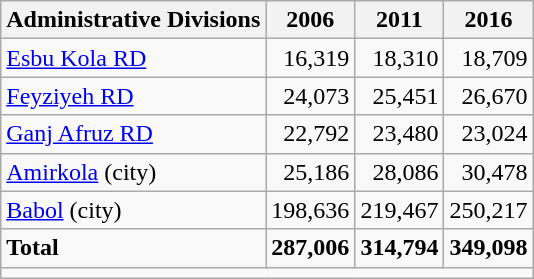<table class="wikitable">
<tr>
<th>Administrative Divisions</th>
<th>2006</th>
<th>2011</th>
<th>2016</th>
</tr>
<tr>
<td><a href='#'>Esbu Kola RD</a></td>
<td style="text-align: right;">16,319</td>
<td style="text-align: right;">18,310</td>
<td style="text-align: right;">18,709</td>
</tr>
<tr>
<td><a href='#'>Feyziyeh RD</a></td>
<td style="text-align: right;">24,073</td>
<td style="text-align: right;">25,451</td>
<td style="text-align: right;">26,670</td>
</tr>
<tr>
<td><a href='#'>Ganj Afruz RD</a></td>
<td style="text-align: right;">22,792</td>
<td style="text-align: right;">23,480</td>
<td style="text-align: right;">23,024</td>
</tr>
<tr>
<td><a href='#'>Amirkola</a> (city)</td>
<td style="text-align: right;">25,186</td>
<td style="text-align: right;">28,086</td>
<td style="text-align: right;">30,478</td>
</tr>
<tr>
<td><a href='#'>Babol</a> (city)</td>
<td style="text-align: right;">198,636</td>
<td style="text-align: right;">219,467</td>
<td style="text-align: right;">250,217</td>
</tr>
<tr>
<td><strong>Total</strong></td>
<td style="text-align: right;"><strong>287,006</strong></td>
<td style="text-align: right;"><strong>314,794</strong></td>
<td style="text-align: right;"><strong>349,098</strong></td>
</tr>
<tr>
<td colspan=4></td>
</tr>
</table>
